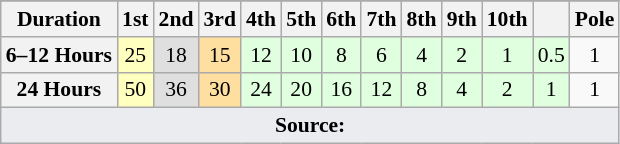<table class="wikitable" style="font-size:90%; text-align:center;">
<tr>
</tr>
<tr>
<th>Duration</th>
<th>1st</th>
<th>2nd</th>
<th>3rd</th>
<th>4th</th>
<th>5th</th>
<th>6th</th>
<th>7th</th>
<th>8th</th>
<th>9th</th>
<th>10th</th>
<th></th>
<th>Pole</th>
</tr>
<tr>
<th>6–12 Hours</th>
<td style="background:#ffffbf;">25</td>
<td style="background:#dfdfdf;">18</td>
<td style="background:#ffdf9f;">15</td>
<td style="background:#dfffdf;">12</td>
<td style="background:#dfffdf;">10</td>
<td style="background:#dfffdf;">8</td>
<td style="background:#dfffdf;">6</td>
<td style="background:#dfffdf;">4</td>
<td style="background:#dfffdf;">2</td>
<td style="background:#dfffdf;">1</td>
<td style="background:#dfffdf;">0.5</td>
<td>1</td>
</tr>
<tr>
<th>24 Hours</th>
<td style="background:#ffffbf;">50</td>
<td style="background:#dfdfdf;">36</td>
<td style="background:#ffdf9f;">30</td>
<td style="background:#dfffdf;">24</td>
<td style="background:#dfffdf;">20</td>
<td style="background:#dfffdf;">16</td>
<td style="background:#dfffdf;">12</td>
<td style="background:#dfffdf;">8</td>
<td style="background:#dfffdf;">4</td>
<td style="background:#dfffdf;">2</td>
<td style="background:#dfffdf;">1</td>
<td>1</td>
</tr>
<tr class="sortbottom">
<td colspan="13" style="background-color:#EAECF0;text-align:center"><strong>Source:</strong></td>
</tr>
</table>
